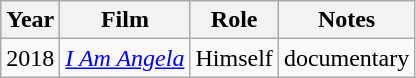<table class="wikitable">
<tr>
<th>Year</th>
<th>Film</th>
<th>Role</th>
<th>Notes</th>
</tr>
<tr>
<td>2018</td>
<td><em><a href='#'>I Am Angela</a></em></td>
<td>Himself</td>
<td>documentary</td>
</tr>
</table>
